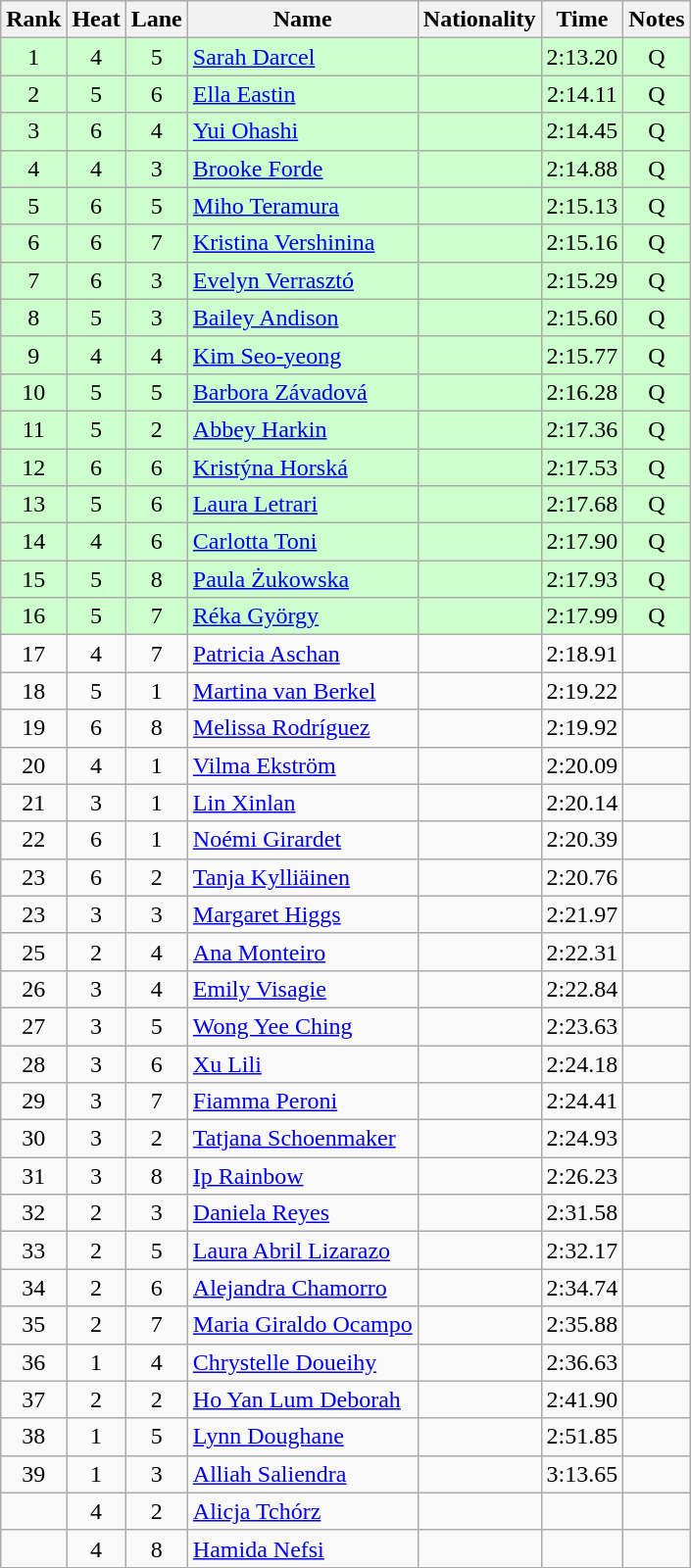<table class="wikitable sortable" style="text-align:center">
<tr>
<th>Rank</th>
<th>Heat</th>
<th>Lane</th>
<th>Name</th>
<th>Nationality</th>
<th>Time</th>
<th>Notes</th>
</tr>
<tr bgcolor=ccffcc>
<td>1</td>
<td>4</td>
<td>5</td>
<td align="left"><a href='#'>Sarah Darcel</a></td>
<td align="left"></td>
<td>2:13.20</td>
<td>Q</td>
</tr>
<tr bgcolor=ccffcc>
<td>2</td>
<td>5</td>
<td>6</td>
<td align="left"><a href='#'>Ella Eastin</a></td>
<td align="left"></td>
<td>2:14.11</td>
<td>Q</td>
</tr>
<tr bgcolor=ccffcc>
<td>3</td>
<td>6</td>
<td>4</td>
<td align="left"><a href='#'>Yui Ohashi</a></td>
<td align="left"></td>
<td>2:14.45</td>
<td>Q</td>
</tr>
<tr bgcolor=ccffcc>
<td>4</td>
<td>4</td>
<td>3</td>
<td align="left"><a href='#'>Brooke Forde</a></td>
<td align="left"></td>
<td>2:14.88</td>
<td>Q</td>
</tr>
<tr bgcolor=ccffcc>
<td>5</td>
<td>6</td>
<td>5</td>
<td align="left"><a href='#'>Miho Teramura</a></td>
<td align="left"></td>
<td>2:15.13</td>
<td>Q</td>
</tr>
<tr bgcolor=ccffcc>
<td>6</td>
<td>6</td>
<td>7</td>
<td align="left"><a href='#'>Kristina Vershinina</a></td>
<td align="left"></td>
<td>2:15.16</td>
<td>Q</td>
</tr>
<tr bgcolor=ccffcc>
<td>7</td>
<td>6</td>
<td>3</td>
<td align="left"><a href='#'>Evelyn Verrasztó</a></td>
<td align="left"></td>
<td>2:15.29</td>
<td>Q</td>
</tr>
<tr bgcolor=ccffcc>
<td>8</td>
<td>5</td>
<td>3</td>
<td align="left"><a href='#'>Bailey Andison</a></td>
<td align="left"></td>
<td>2:15.60</td>
<td>Q</td>
</tr>
<tr bgcolor=ccffcc>
<td>9</td>
<td>4</td>
<td>4</td>
<td align="left"><a href='#'>Kim Seo-yeong</a></td>
<td align="left"></td>
<td>2:15.77</td>
<td>Q</td>
</tr>
<tr bgcolor=ccffcc>
<td>10</td>
<td>5</td>
<td>5</td>
<td align="left"><a href='#'>Barbora Závadová</a></td>
<td align="left"></td>
<td>2:16.28</td>
<td>Q</td>
</tr>
<tr bgcolor=ccffcc>
<td>11</td>
<td>5</td>
<td>2</td>
<td align="left"><a href='#'>Abbey Harkin</a></td>
<td align="left"></td>
<td>2:17.36</td>
<td>Q</td>
</tr>
<tr bgcolor=ccffcc>
<td>12</td>
<td>6</td>
<td>6</td>
<td align="left"><a href='#'>Kristýna Horská</a></td>
<td align="left"></td>
<td>2:17.53</td>
<td>Q</td>
</tr>
<tr bgcolor=ccffcc>
<td>13</td>
<td>5</td>
<td>6</td>
<td align="left"><a href='#'>Laura Letrari</a></td>
<td align="left"></td>
<td>2:17.68</td>
<td>Q</td>
</tr>
<tr bgcolor=ccffcc>
<td>14</td>
<td>4</td>
<td>6</td>
<td align="left"><a href='#'>Carlotta Toni</a></td>
<td align="left"></td>
<td>2:17.90</td>
<td>Q</td>
</tr>
<tr bgcolor=ccffcc>
<td>15</td>
<td>5</td>
<td>8</td>
<td align="left"><a href='#'>Paula Żukowska</a></td>
<td align="left"></td>
<td>2:17.93</td>
<td>Q</td>
</tr>
<tr bgcolor=ccffcc>
<td>16</td>
<td>5</td>
<td>7</td>
<td align="left"><a href='#'>Réka György</a></td>
<td align="left"></td>
<td>2:17.99</td>
<td>Q</td>
</tr>
<tr>
<td>17</td>
<td>4</td>
<td>7</td>
<td align="left"><a href='#'>Patricia Aschan</a></td>
<td align="left"></td>
<td>2:18.91</td>
<td></td>
</tr>
<tr>
<td>18</td>
<td>5</td>
<td>1</td>
<td align="left"><a href='#'>Martina van Berkel</a></td>
<td align="left"></td>
<td>2:19.22</td>
<td></td>
</tr>
<tr>
<td>19</td>
<td>6</td>
<td>8</td>
<td align="left"><a href='#'>Melissa Rodríguez</a></td>
<td align="left"></td>
<td>2:19.92</td>
<td></td>
</tr>
<tr>
<td>20</td>
<td>4</td>
<td>1</td>
<td align="left"><a href='#'>Vilma Ekström</a></td>
<td align="left"></td>
<td>2:20.09</td>
<td></td>
</tr>
<tr>
<td>21</td>
<td>3</td>
<td>1</td>
<td align="left"><a href='#'>Lin Xinlan</a></td>
<td align="left"></td>
<td>2:20.14</td>
<td></td>
</tr>
<tr>
<td>22</td>
<td>6</td>
<td>1</td>
<td align="left"><a href='#'>Noémi Girardet</a></td>
<td align="left"></td>
<td>2:20.39</td>
<td></td>
</tr>
<tr>
<td>23</td>
<td>6</td>
<td>2</td>
<td align="left"><a href='#'>Tanja Kylliäinen</a></td>
<td align="left"></td>
<td>2:20.76</td>
<td></td>
</tr>
<tr>
<td>23</td>
<td>3</td>
<td>3</td>
<td align="left"><a href='#'>Margaret Higgs</a></td>
<td align="left"></td>
<td>2:21.97</td>
<td></td>
</tr>
<tr>
<td>25</td>
<td>2</td>
<td>4</td>
<td align="left"><a href='#'>Ana Monteiro</a></td>
<td align="left"></td>
<td>2:22.31</td>
<td></td>
</tr>
<tr>
<td>26</td>
<td>3</td>
<td>4</td>
<td align="left"><a href='#'>Emily Visagie</a></td>
<td align="left"></td>
<td>2:22.84</td>
<td></td>
</tr>
<tr>
<td>27</td>
<td>3</td>
<td>5</td>
<td align="left"><a href='#'>Wong Yee Ching</a></td>
<td align="left"></td>
<td>2:23.63</td>
<td></td>
</tr>
<tr>
<td>28</td>
<td>3</td>
<td>6</td>
<td align="left"><a href='#'>Xu Lili</a></td>
<td align="left"></td>
<td>2:24.18</td>
<td></td>
</tr>
<tr>
<td>29</td>
<td>3</td>
<td>7</td>
<td align="left"><a href='#'>Fiamma Peroni</a></td>
<td align="left"></td>
<td>2:24.41</td>
<td></td>
</tr>
<tr>
<td>30</td>
<td>3</td>
<td>2</td>
<td align="left"><a href='#'>Tatjana Schoenmaker</a></td>
<td align="left"></td>
<td>2:24.93</td>
<td></td>
</tr>
<tr>
<td>31</td>
<td>3</td>
<td>8</td>
<td align="left"><a href='#'>Ip Rainbow</a></td>
<td align="left"></td>
<td>2:26.23</td>
<td></td>
</tr>
<tr>
<td>32</td>
<td>2</td>
<td>3</td>
<td align="left"><a href='#'>Daniela Reyes</a></td>
<td align="left"></td>
<td>2:31.58</td>
<td></td>
</tr>
<tr>
<td>33</td>
<td>2</td>
<td>5</td>
<td align="left"><a href='#'>Laura Abril Lizarazo</a></td>
<td align="left"></td>
<td>2:32.17</td>
<td></td>
</tr>
<tr>
<td>34</td>
<td>2</td>
<td>6</td>
<td align="left"><a href='#'>Alejandra Chamorro</a></td>
<td align="left"></td>
<td>2:34.74</td>
<td></td>
</tr>
<tr>
<td>35</td>
<td>2</td>
<td>7</td>
<td align="left"><a href='#'>Maria Giraldo Ocampo</a></td>
<td align="left"></td>
<td>2:35.88</td>
<td></td>
</tr>
<tr>
<td>36</td>
<td>1</td>
<td>4</td>
<td align="left"><a href='#'>Chrystelle Doueihy</a></td>
<td align="left"></td>
<td>2:36.63</td>
<td></td>
</tr>
<tr>
<td>37</td>
<td>2</td>
<td>2</td>
<td align="left"><a href='#'>Ho Yan Lum Deborah</a></td>
<td align="left"></td>
<td>2:41.90</td>
<td></td>
</tr>
<tr>
<td>38</td>
<td>1</td>
<td>5</td>
<td align="left"><a href='#'>Lynn Doughane</a></td>
<td align="left"></td>
<td>2:51.85</td>
<td></td>
</tr>
<tr>
<td>39</td>
<td>1</td>
<td>3</td>
<td align="left"><a href='#'>Alliah Saliendra</a></td>
<td align="left"></td>
<td>3:13.65</td>
<td></td>
</tr>
<tr>
<td></td>
<td>4</td>
<td>2</td>
<td align="left"><a href='#'>Alicja Tchórz</a></td>
<td align="left"></td>
<td></td>
<td></td>
</tr>
<tr>
<td></td>
<td>4</td>
<td>8</td>
<td align="left"><a href='#'>Hamida Nefsi</a></td>
<td align="left"></td>
<td></td>
<td></td>
</tr>
</table>
